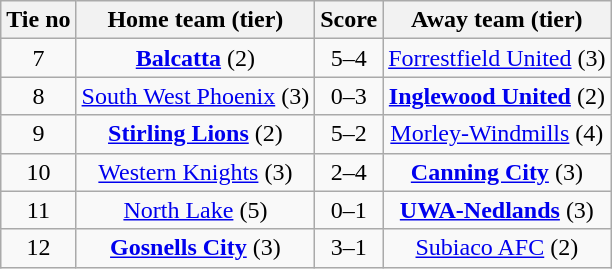<table class="wikitable" style="text-align:center">
<tr>
<th>Tie no</th>
<th>Home team (tier)</th>
<th>Score</th>
<th>Away team (tier)</th>
</tr>
<tr>
<td>7</td>
<td><strong><a href='#'>Balcatta</a></strong> (2)</td>
<td>5–4</td>
<td><a href='#'>Forrestfield United</a> (3)</td>
</tr>
<tr>
<td>8</td>
<td><a href='#'>South West Phoenix</a> (3)</td>
<td>0–3</td>
<td><strong><a href='#'>Inglewood United</a></strong> (2)</td>
</tr>
<tr>
<td>9</td>
<td><strong><a href='#'>Stirling Lions</a></strong> (2)</td>
<td>5–2</td>
<td><a href='#'>Morley-Windmills</a> (4)</td>
</tr>
<tr>
<td>10</td>
<td><a href='#'>Western Knights</a> (3)</td>
<td>2–4</td>
<td><strong><a href='#'>Canning City</a></strong> (3)</td>
</tr>
<tr>
<td>11</td>
<td><a href='#'>North Lake</a> (5)</td>
<td>0–1</td>
<td><strong><a href='#'>UWA-Nedlands</a></strong> (3)</td>
</tr>
<tr>
<td>12</td>
<td><strong><a href='#'>Gosnells City</a></strong> (3)</td>
<td>3–1</td>
<td><a href='#'>Subiaco AFC</a> (2)</td>
</tr>
</table>
